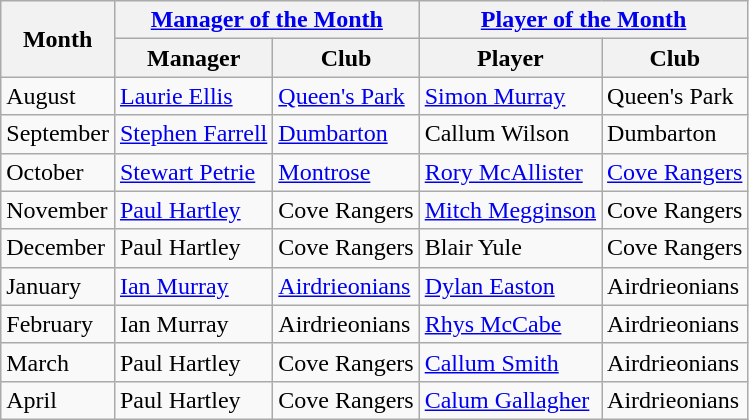<table class="wikitable">
<tr>
<th rowspan="2">Month</th>
<th colspan="2"><a href='#'>Manager of the Month</a></th>
<th colspan="2"><a href='#'>Player of the Month</a></th>
</tr>
<tr>
<th>Manager</th>
<th>Club</th>
<th>Player</th>
<th>Club</th>
</tr>
<tr>
<td>August</td>
<td> <a href='#'>Laurie Ellis</a></td>
<td><a href='#'>Queen's Park</a></td>
<td> <a href='#'>Simon Murray</a></td>
<td>Queen's Park</td>
</tr>
<tr>
<td>September</td>
<td> <a href='#'>Stephen Farrell</a></td>
<td><a href='#'>Dumbarton</a></td>
<td> Callum Wilson</td>
<td>Dumbarton</td>
</tr>
<tr>
<td>October</td>
<td> <a href='#'>Stewart Petrie</a></td>
<td><a href='#'>Montrose</a></td>
<td> <a href='#'>Rory McAllister</a></td>
<td><a href='#'>Cove Rangers</a></td>
</tr>
<tr>
<td>November</td>
<td> <a href='#'>Paul Hartley</a></td>
<td>Cove Rangers</td>
<td> <a href='#'>Mitch Megginson</a></td>
<td>Cove Rangers</td>
</tr>
<tr>
<td>December</td>
<td> Paul Hartley</td>
<td>Cove Rangers</td>
<td> Blair Yule</td>
<td>Cove Rangers</td>
</tr>
<tr>
<td>January</td>
<td> <a href='#'>Ian Murray</a></td>
<td><a href='#'>Airdrieonians</a></td>
<td> <a href='#'>Dylan Easton</a></td>
<td>Airdrieonians</td>
</tr>
<tr>
<td>February</td>
<td> Ian Murray</td>
<td>Airdrieonians</td>
<td> <a href='#'>Rhys McCabe</a></td>
<td>Airdrieonians</td>
</tr>
<tr>
<td>March</td>
<td> Paul Hartley</td>
<td>Cove Rangers</td>
<td> <a href='#'>Callum Smith</a></td>
<td>Airdrieonians</td>
</tr>
<tr>
<td>April</td>
<td> Paul Hartley</td>
<td>Cove Rangers</td>
<td> <a href='#'>Calum Gallagher</a></td>
<td>Airdrieonians</td>
</tr>
</table>
